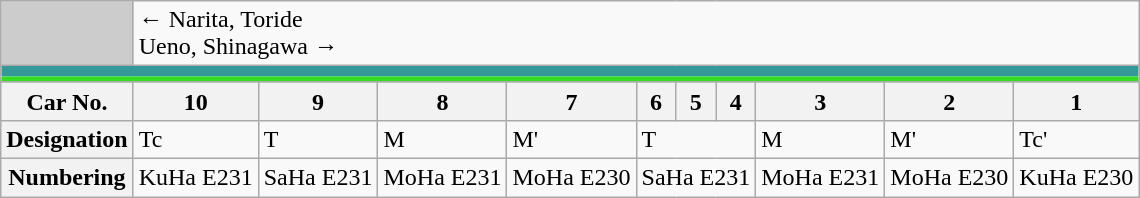<table class="wikitable">
<tr>
<td style="background-color:#ccc;"> </td>
<td colspan="10"><div>← Narita, Toride</div><div>Ueno, Shinagawa →</div></td>
</tr>
<tr style="line-height: 7px; background-color: #339999;">
<td colspan="11" style="padding:0; border:0;"> </td>
</tr>
<tr style="line-height: 3px; background-color: #33DD22;">
<td colspan="11" style="padding:0; border:0;"> </td>
</tr>
<tr>
<th>Car No.</th>
<th>10</th>
<th>9</th>
<th>8</th>
<th>7</th>
<th>6</th>
<th>5</th>
<th>4</th>
<th>3</th>
<th>2</th>
<th>1</th>
</tr>
<tr>
<th>Designation</th>
<td>Tc</td>
<td>T</td>
<td>M</td>
<td>M'</td>
<td colspan="3">T</td>
<td>M</td>
<td>M'</td>
<td>Tc'</td>
</tr>
<tr>
<th>Numbering</th>
<td>KuHa E231</td>
<td>SaHa E231</td>
<td>MoHa E231</td>
<td>MoHa E230</td>
<td colspan="3">SaHa E231</td>
<td>MoHa E231</td>
<td>MoHa E230</td>
<td>KuHa E230</td>
</tr>
</table>
